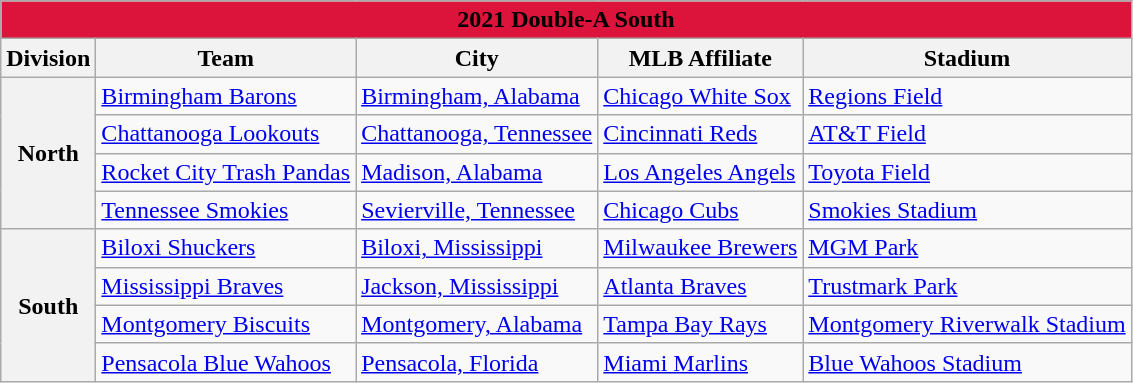<table class="wikitable" style="width:auto">
<tr>
<td bgcolor="#DC143C" align="center" colspan="7"><strong><span>2021 Double-A South</span></strong></td>
</tr>
<tr>
<th>Division</th>
<th>Team</th>
<th>City</th>
<th>MLB Affiliate</th>
<th>Stadium</th>
</tr>
<tr>
<th rowspan="4">North</th>
<td><a href='#'>Birmingham Barons</a></td>
<td><a href='#'>Birmingham, Alabama</a></td>
<td><a href='#'>Chicago White Sox</a></td>
<td><a href='#'>Regions Field</a></td>
</tr>
<tr>
<td><a href='#'>Chattanooga Lookouts</a></td>
<td><a href='#'>Chattanooga, Tennessee</a></td>
<td><a href='#'>Cincinnati Reds</a></td>
<td><a href='#'>AT&T Field</a></td>
</tr>
<tr>
<td><a href='#'>Rocket City Trash Pandas</a></td>
<td><a href='#'>Madison, Alabama</a></td>
<td><a href='#'>Los Angeles Angels</a></td>
<td><a href='#'>Toyota Field</a></td>
</tr>
<tr>
<td><a href='#'>Tennessee Smokies</a></td>
<td><a href='#'>Sevierville, Tennessee</a></td>
<td><a href='#'>Chicago Cubs</a></td>
<td><a href='#'>Smokies Stadium</a></td>
</tr>
<tr>
<th rowspan="5">South</th>
<td><a href='#'>Biloxi Shuckers</a></td>
<td><a href='#'>Biloxi, Mississippi</a></td>
<td><a href='#'>Milwaukee Brewers</a></td>
<td><a href='#'>MGM Park</a></td>
</tr>
<tr>
<td><a href='#'>Mississippi Braves</a></td>
<td><a href='#'>Jackson, Mississippi</a></td>
<td><a href='#'>Atlanta Braves</a></td>
<td><a href='#'>Trustmark Park</a></td>
</tr>
<tr>
<td><a href='#'>Montgomery Biscuits</a></td>
<td><a href='#'>Montgomery, Alabama</a></td>
<td><a href='#'>Tampa Bay Rays</a></td>
<td><a href='#'>Montgomery Riverwalk Stadium</a></td>
</tr>
<tr>
<td><a href='#'>Pensacola Blue Wahoos</a></td>
<td><a href='#'>Pensacola, Florida</a></td>
<td><a href='#'>Miami Marlins</a></td>
<td><a href='#'>Blue Wahoos Stadium</a></td>
</tr>
</table>
